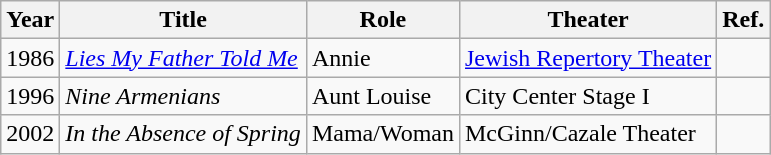<table class="wikitable">
<tr>
<th>Year</th>
<th>Title</th>
<th>Role</th>
<th>Theater</th>
<th>Ref.</th>
</tr>
<tr>
<td>1986</td>
<td><em><a href='#'>Lies My Father Told Me</a></em></td>
<td>Annie</td>
<td><a href='#'>Jewish Repertory Theater</a></td>
<td></td>
</tr>
<tr>
<td>1996</td>
<td><em>Nine Armenians</em></td>
<td>Aunt Louise</td>
<td>City Center Stage I</td>
<td></td>
</tr>
<tr>
<td>2002</td>
<td><em>In the Absence of Spring</em></td>
<td>Mama/Woman</td>
<td>McGinn/Cazale Theater</td>
<td></td>
</tr>
</table>
